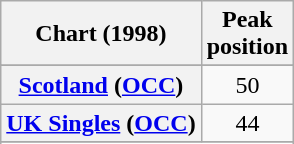<table class="wikitable sortable plainrowheaders" style="text-align:center">
<tr>
<th scope="col">Chart (1998)</th>
<th scope="col">Peak<br>position</th>
</tr>
<tr>
</tr>
<tr>
<th scope="row"><a href='#'>Scotland</a> (<a href='#'>OCC</a>)</th>
<td>50</td>
</tr>
<tr>
<th scope="row"><a href='#'>UK Singles</a> (<a href='#'>OCC</a>)</th>
<td>44</td>
</tr>
<tr>
</tr>
<tr>
</tr>
<tr>
</tr>
</table>
